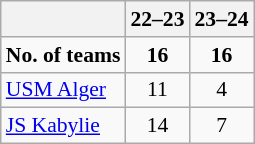<table border=1  bordercolor="#CCCCCC" class=wikitable style="font-size:90%;">
<tr align=LEFT valign=CENTER>
<th></th>
<th>22–23</th>
<th>23–24</th>
</tr>
<tr align=CENTER>
<td><strong>No. of teams</strong></td>
<td><strong>16</strong></td>
<td><strong>16</strong></td>
</tr>
<tr align=CENTER valign=BOTTOM>
<td align=LEFT><a href='#'>USM Alger</a></td>
<td>11</td>
<td>4</td>
</tr>
<tr align=CENTER valign=BOTTOM>
<td align=LEFT><a href='#'>JS Kabylie</a></td>
<td>14</td>
<td>7</td>
</tr>
</table>
